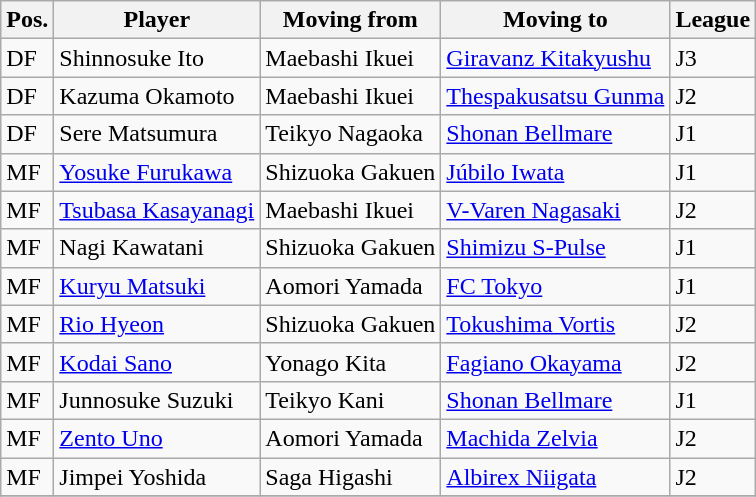<table class="wikitable sortable" style="text-align:left">
<tr>
<th>Pos.</th>
<th>Player</th>
<th>Moving from</th>
<th>Moving to</th>
<th>League</th>
</tr>
<tr>
<td>DF</td>
<td>Shinnosuke Ito</td>
<td>Maebashi Ikuei</td>
<td><a href='#'>Giravanz Kitakyushu</a></td>
<td>J3</td>
</tr>
<tr>
<td>DF</td>
<td>Kazuma Okamoto</td>
<td>Maebashi Ikuei</td>
<td><a href='#'>Thespakusatsu Gunma</a></td>
<td>J2</td>
</tr>
<tr>
<td>DF</td>
<td>Sere Matsumura</td>
<td>Teikyo Nagaoka</td>
<td><a href='#'>Shonan Bellmare</a></td>
<td>J1</td>
</tr>
<tr>
<td>MF</td>
<td><a href='#'>Yosuke Furukawa</a></td>
<td>Shizuoka Gakuen</td>
<td><a href='#'>Júbilo Iwata</a></td>
<td>J1</td>
</tr>
<tr>
<td>MF</td>
<td><a href='#'>Tsubasa Kasayanagi</a></td>
<td>Maebashi Ikuei</td>
<td><a href='#'>V-Varen Nagasaki</a></td>
<td>J2</td>
</tr>
<tr>
<td>MF</td>
<td>Nagi Kawatani</td>
<td>Shizuoka Gakuen</td>
<td><a href='#'>Shimizu S-Pulse</a></td>
<td>J1</td>
</tr>
<tr>
<td>MF</td>
<td><a href='#'>Kuryu Matsuki</a></td>
<td>Aomori Yamada</td>
<td><a href='#'>FC Tokyo</a></td>
<td>J1</td>
</tr>
<tr>
<td>MF</td>
<td><a href='#'>Rio Hyeon</a></td>
<td>Shizuoka Gakuen</td>
<td><a href='#'>Tokushima Vortis</a></td>
<td>J2</td>
</tr>
<tr>
<td>MF</td>
<td><a href='#'>Kodai Sano</a></td>
<td>Yonago Kita</td>
<td><a href='#'>Fagiano Okayama</a></td>
<td>J2</td>
</tr>
<tr>
<td>MF</td>
<td>Junnosuke Suzuki</td>
<td>Teikyo Kani</td>
<td><a href='#'>Shonan Bellmare</a></td>
<td>J1</td>
</tr>
<tr>
<td>MF</td>
<td><a href='#'>Zento Uno</a></td>
<td>Aomori Yamada</td>
<td><a href='#'>Machida Zelvia</a></td>
<td>J2</td>
</tr>
<tr>
<td>MF</td>
<td>Jimpei Yoshida</td>
<td>Saga Higashi</td>
<td><a href='#'>Albirex Niigata</a></td>
<td>J2</td>
</tr>
<tr>
</tr>
</table>
